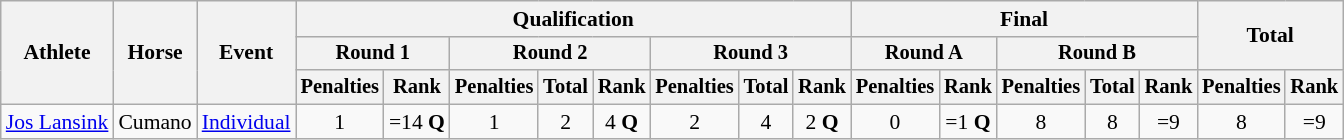<table class="wikitable" style="font-size:90%">
<tr>
<th rowspan="3">Athlete</th>
<th rowspan="3">Horse</th>
<th rowspan="3">Event</th>
<th colspan="8">Qualification</th>
<th colspan="5">Final</th>
<th rowspan=2 colspan="2">Total</th>
</tr>
<tr style="font-size:95%">
<th colspan="2">Round 1</th>
<th colspan="3">Round 2</th>
<th colspan="3">Round 3</th>
<th colspan="2">Round A</th>
<th colspan="3">Round B</th>
</tr>
<tr style="font-size:95%">
<th>Penalties</th>
<th>Rank</th>
<th>Penalties</th>
<th>Total</th>
<th>Rank</th>
<th>Penalties</th>
<th>Total</th>
<th>Rank</th>
<th>Penalties</th>
<th>Rank</th>
<th>Penalties</th>
<th>Total</th>
<th>Rank</th>
<th>Penalties</th>
<th>Rank</th>
</tr>
<tr align=center>
<td align=left><a href='#'>Jos Lansink</a></td>
<td align=left>Cumano</td>
<td align=left><a href='#'>Individual</a></td>
<td>1</td>
<td>=14 <strong>Q</strong></td>
<td>1</td>
<td>2</td>
<td>4 <strong>Q</strong></td>
<td>2</td>
<td>4</td>
<td>2 <strong>Q</strong></td>
<td>0</td>
<td>=1 <strong>Q</strong></td>
<td>8</td>
<td>8</td>
<td>=9</td>
<td>8</td>
<td>=9</td>
</tr>
</table>
